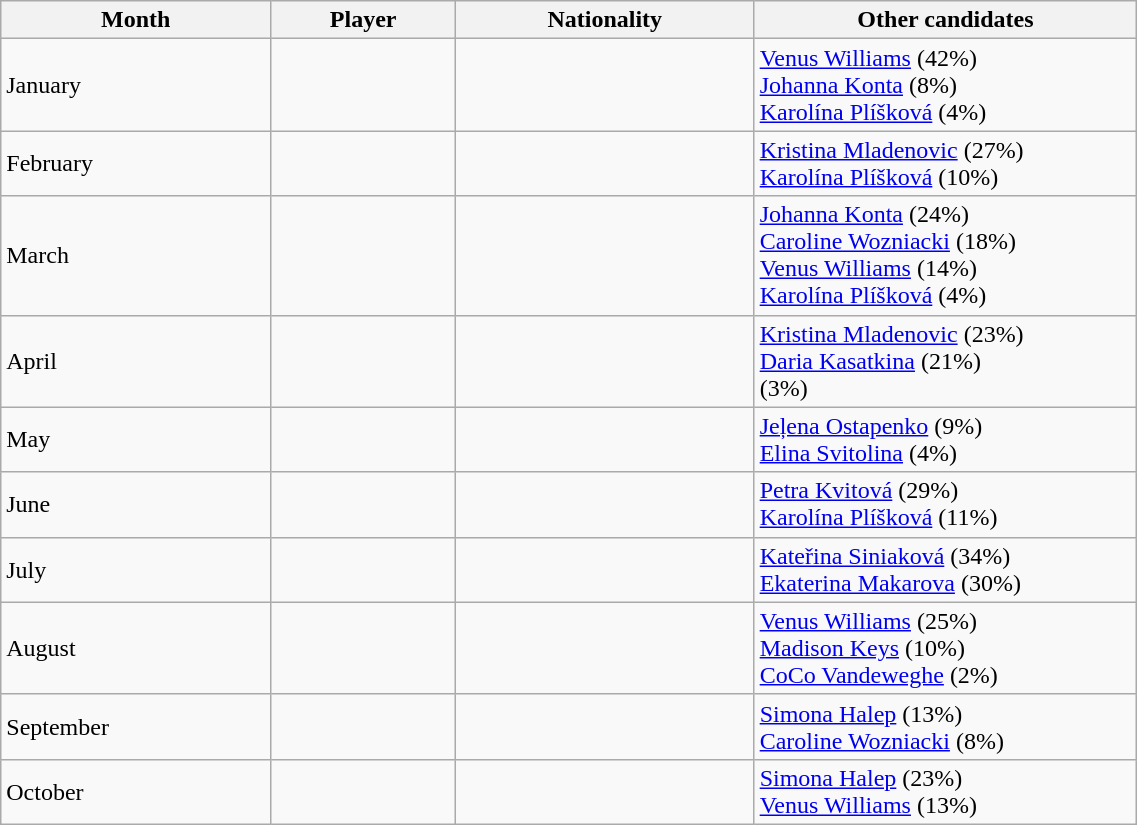<table class="wikitable" style="width: 60%">
<tr>
<th style="width:10px;">Month</th>
<th width=15>Player</th>
<th width=20>Nationality</th>
<th width=100>Other candidates</th>
</tr>
<tr>
<td>January</td>
<td></td>
<td></td>
<td> <a href='#'>Venus Williams</a> (42%)<br> <a href='#'>Johanna Konta</a> (8%)<br> <a href='#'>Karolína Plíšková</a> (4%)</td>
</tr>
<tr>
<td>February</td>
<td></td>
<td></td>
<td> <a href='#'>Kristina Mladenovic</a> (27%)<br> <a href='#'>Karolína Plíšková</a> (10%)</td>
</tr>
<tr>
<td>March</td>
<td></td>
<td></td>
<td> <a href='#'>Johanna Konta</a> (24%)<br> <a href='#'>Caroline Wozniacki</a> (18%)<br> <a href='#'>Venus Williams</a> (14%)<br> <a href='#'>Karolína Plíšková</a> (4%)</td>
</tr>
<tr>
<td>April</td>
<td></td>
<td></td>
<td> <a href='#'>Kristina Mladenovic</a> (23%)<br> <a href='#'>Daria Kasatkina</a> (21%)<br> (3%)</td>
</tr>
<tr>
<td>May</td>
<td></td>
<td></td>
<td> <a href='#'>Jeļena Ostapenko</a> (9%)<br> <a href='#'>Elina Svitolina</a> (4%)</td>
</tr>
<tr>
<td>June</td>
<td></td>
<td></td>
<td> <a href='#'>Petra Kvitová</a> (29%)<br> <a href='#'>Karolína Plíšková</a> (11%)</td>
</tr>
<tr>
<td>July</td>
<td></td>
<td></td>
<td> <a href='#'>Kateřina Siniaková</a> (34%)<br> <a href='#'>Ekaterina Makarova</a> (30%)</td>
</tr>
<tr>
<td>August</td>
<td></td>
<td></td>
<td> <a href='#'>Venus Williams</a> (25%)<br> <a href='#'>Madison Keys</a> (10%)<br> <a href='#'>CoCo Vandeweghe</a> (2%)</td>
</tr>
<tr>
<td>September</td>
<td></td>
<td></td>
<td> <a href='#'>Simona Halep</a> (13%)<br> <a href='#'>Caroline Wozniacki</a> (8%)</td>
</tr>
<tr>
<td>October</td>
<td></td>
<td></td>
<td> <a href='#'>Simona Halep</a> (23%)<br> <a href='#'>Venus Williams</a> (13%)</td>
</tr>
</table>
